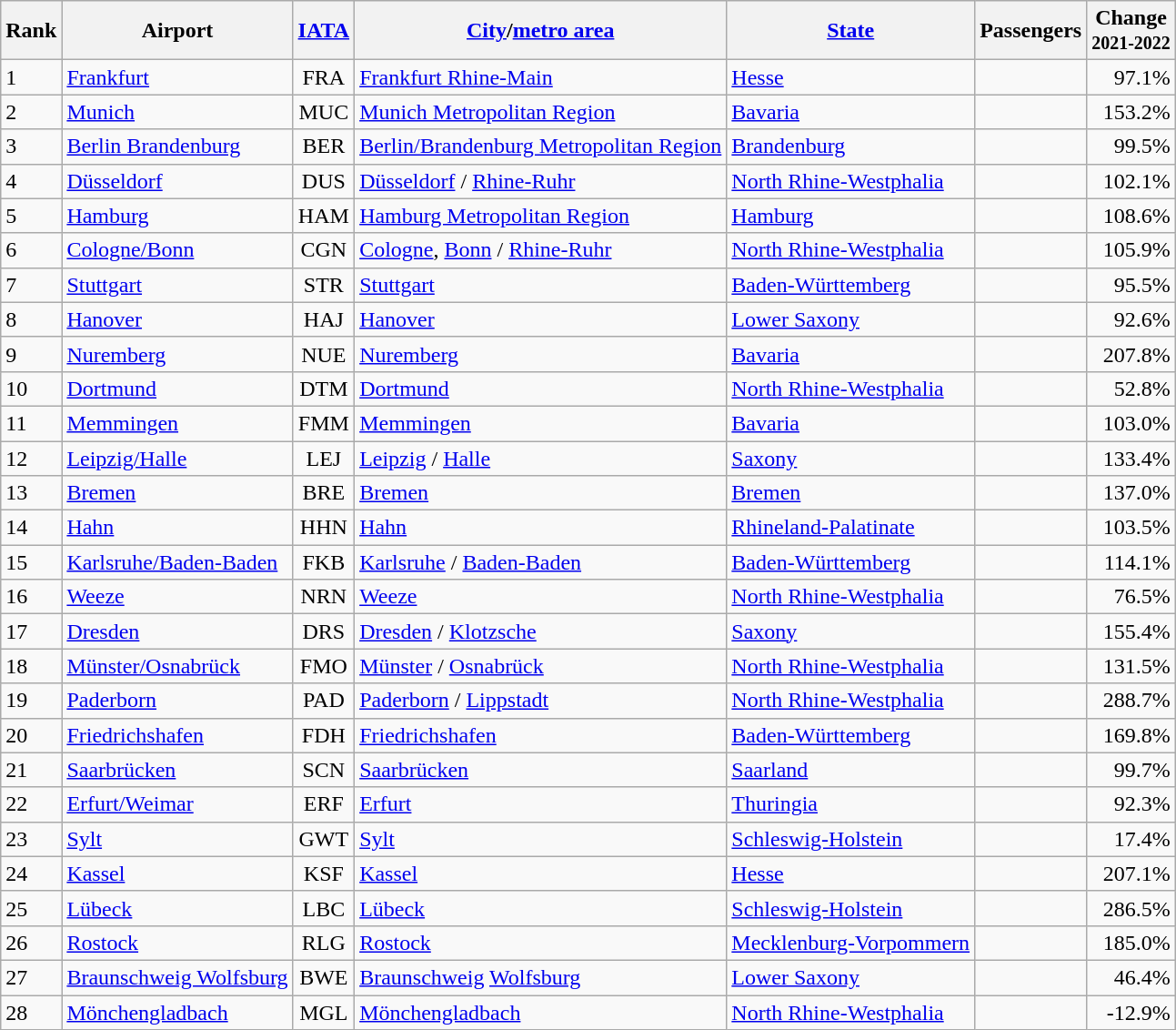<table class="wikitable sortable">
<tr>
<th>Rank</th>
<th>Airport</th>
<th><a href='#'>IATA</a></th>
<th><a href='#'>City</a>/<a href='#'>metro area</a></th>
<th><a href='#'>State</a></th>
<th class="unsortable">Passengers<br></th>
<th class="unsortable">Change<br><small>2021-2022</small></th>
</tr>
<tr>
<td>1</td>
<td><a href='#'>Frankfurt</a></td>
<td style="text-align:center;">FRA</td>
<td><a href='#'>Frankfurt Rhine-Main</a></td>
<td><a href='#'>Hesse</a></td>
<td style="text-align:right;"></td>
<td style="text-align:right;">97.1%</td>
</tr>
<tr>
<td>2</td>
<td><a href='#'>Munich</a></td>
<td style="text-align:center;">MUC</td>
<td><a href='#'>Munich Metropolitan Region </a></td>
<td><a href='#'>Bavaria</a></td>
<td style="text-align:right;"></td>
<td style="text-align:right;">153.2%</td>
</tr>
<tr>
<td>3</td>
<td><a href='#'>Berlin Brandenburg</a></td>
<td style="text-align:center;">BER</td>
<td><a href='#'>Berlin/Brandenburg Metropolitan Region</a></td>
<td><a href='#'>Brandenburg</a></td>
<td style="text-align:right;"></td>
<td style="text-align:right;">99.5%</td>
</tr>
<tr>
<td>4</td>
<td><a href='#'>Düsseldorf</a></td>
<td style="text-align:center;">DUS</td>
<td><a href='#'>Düsseldorf</a> / <a href='#'>Rhine-Ruhr</a></td>
<td><a href='#'>North Rhine-Westphalia</a></td>
<td style="text-align:right;"></td>
<td style="text-align:right;">102.1%</td>
</tr>
<tr>
<td>5</td>
<td><a href='#'>Hamburg</a></td>
<td style="text-align:center;">HAM</td>
<td><a href='#'>Hamburg Metropolitan Region</a></td>
<td><a href='#'>Hamburg</a></td>
<td style="text-align:right;"></td>
<td style="text-align:right;">108.6%</td>
</tr>
<tr>
<td>6</td>
<td><a href='#'>Cologne/Bonn</a></td>
<td style="text-align:center;">CGN</td>
<td><a href='#'>Cologne</a>, <a href='#'>Bonn</a> / <a href='#'>Rhine-Ruhr</a></td>
<td><a href='#'>North Rhine-Westphalia</a></td>
<td style="text-align:right;"></td>
<td style="text-align:right;">105.9%</td>
</tr>
<tr>
<td>7</td>
<td><a href='#'>Stuttgart</a></td>
<td style="text-align:center;">STR</td>
<td><a href='#'>Stuttgart</a></td>
<td><a href='#'>Baden-Württemberg</a></td>
<td style="text-align:right;"></td>
<td style="text-align:right;">95.5%</td>
</tr>
<tr>
<td>8</td>
<td><a href='#'>Hanover</a></td>
<td style="text-align:center;">HAJ</td>
<td><a href='#'>Hanover</a></td>
<td><a href='#'>Lower Saxony</a></td>
<td style="text-align:right;"></td>
<td style="text-align:right;">92.6%</td>
</tr>
<tr>
<td>9</td>
<td><a href='#'>Nuremberg</a></td>
<td style="text-align:center;">NUE</td>
<td><a href='#'>Nuremberg</a></td>
<td><a href='#'>Bavaria</a></td>
<td style="text-align:right;"></td>
<td style="text-align:right;">207.8%</td>
</tr>
<tr>
<td>10</td>
<td><a href='#'>Dortmund</a></td>
<td style="text-align:center;">DTM</td>
<td><a href='#'>Dortmund</a></td>
<td><a href='#'>North Rhine-Westphalia</a></td>
<td style="text-align:right;"></td>
<td style="text-align:right;">52.8%</td>
</tr>
<tr>
<td>11</td>
<td><a href='#'>Memmingen</a></td>
<td style="text-align:center;">FMM</td>
<td><a href='#'>Memmingen</a></td>
<td><a href='#'>Bavaria</a></td>
<td style="text-align:right;"></td>
<td style="text-align:right;">103.0%</td>
</tr>
<tr>
<td>12</td>
<td><a href='#'>Leipzig/Halle</a></td>
<td style="text-align:center;">LEJ</td>
<td><a href='#'>Leipzig</a> / <a href='#'>Halle</a></td>
<td><a href='#'>Saxony</a></td>
<td style="text-align:right;"></td>
<td style="text-align:right;">133.4%</td>
</tr>
<tr>
<td>13</td>
<td><a href='#'>Bremen</a></td>
<td style="text-align:center;">BRE</td>
<td><a href='#'>Bremen</a></td>
<td><a href='#'>Bremen</a></td>
<td style="text-align:right;"></td>
<td style="text-align:right;">137.0%</td>
</tr>
<tr>
<td>14</td>
<td><a href='#'>Hahn</a></td>
<td style="text-align:center;">HHN</td>
<td><a href='#'>Hahn</a></td>
<td><a href='#'>Rhineland-Palatinate</a></td>
<td style="text-align:right;"></td>
<td style="text-align:right;">103.5%</td>
</tr>
<tr>
<td>15</td>
<td><a href='#'>Karlsruhe/Baden-Baden</a></td>
<td style="text-align:center;">FKB</td>
<td><a href='#'>Karlsruhe</a> / <a href='#'>Baden-Baden</a></td>
<td><a href='#'>Baden-Württemberg</a></td>
<td style="text-align:right;"></td>
<td style="text-align:right;">114.1%</td>
</tr>
<tr>
<td>16</td>
<td><a href='#'>Weeze</a></td>
<td style="text-align:center;">NRN</td>
<td><a href='#'>Weeze</a></td>
<td><a href='#'>North Rhine-Westphalia</a></td>
<td style="text-align:right;"></td>
<td style="text-align:right;">76.5%</td>
</tr>
<tr>
<td>17</td>
<td><a href='#'>Dresden</a></td>
<td style="text-align:center;">DRS</td>
<td><a href='#'>Dresden</a> / <a href='#'>Klotzsche</a></td>
<td><a href='#'>Saxony</a></td>
<td style="text-align:right;"></td>
<td style="text-align:right;">155.4%</td>
</tr>
<tr>
<td>18</td>
<td><a href='#'>Münster/Osnabrück</a></td>
<td style="text-align:center;">FMO</td>
<td><a href='#'>Münster</a> / <a href='#'>Osnabrück</a></td>
<td><a href='#'>North Rhine-Westphalia</a></td>
<td style="text-align:right;"></td>
<td style="text-align:right;">131.5%</td>
</tr>
<tr>
<td>19</td>
<td><a href='#'>Paderborn</a></td>
<td style="text-align:center;">PAD</td>
<td><a href='#'>Paderborn</a> / <a href='#'>Lippstadt</a></td>
<td><a href='#'>North Rhine-Westphalia</a></td>
<td style="text-align:right;"></td>
<td style="text-align:right;">288.7%</td>
</tr>
<tr>
<td>20</td>
<td><a href='#'>Friedrichshafen</a></td>
<td style="text-align:center;">FDH</td>
<td><a href='#'>Friedrichshafen</a></td>
<td><a href='#'>Baden-Württemberg</a></td>
<td style="text-align:right;"></td>
<td style="text-align:right;">169.8%</td>
</tr>
<tr>
<td>21</td>
<td><a href='#'>Saarbrücken</a></td>
<td style="text-align:center;">SCN</td>
<td><a href='#'>Saarbrücken</a></td>
<td><a href='#'>Saarland</a></td>
<td style="text-align:right;"></td>
<td style="text-align:right;">99.7%</td>
</tr>
<tr>
<td>22</td>
<td><a href='#'>Erfurt/Weimar</a></td>
<td style="text-align:center;">ERF</td>
<td><a href='#'>Erfurt</a></td>
<td><a href='#'>Thuringia</a></td>
<td style="text-align:right;"></td>
<td style="text-align:right;">92.3%</td>
</tr>
<tr>
<td>23</td>
<td><a href='#'>Sylt</a></td>
<td style="text-align:center;">GWT</td>
<td><a href='#'>Sylt</a></td>
<td><a href='#'>Schleswig-Holstein</a></td>
<td style="text-align:right;"></td>
<td style="text-align:right;">17.4%</td>
</tr>
<tr>
<td>24</td>
<td><a href='#'>Kassel</a></td>
<td style="text-align:center;">KSF</td>
<td><a href='#'>Kassel</a></td>
<td><a href='#'>Hesse</a></td>
<td style="text-align:right;"></td>
<td style="text-align:right;">207.1%</td>
</tr>
<tr>
<td>25</td>
<td><a href='#'>Lübeck</a></td>
<td style="text-align:center;">LBC</td>
<td><a href='#'>Lübeck</a></td>
<td><a href='#'>Schleswig-Holstein</a></td>
<td style="text-align:right;"></td>
<td style="text-align:right;">286.5%</td>
</tr>
<tr>
<td>26</td>
<td><a href='#'>Rostock</a></td>
<td style="text-align:center;">RLG</td>
<td><a href='#'>Rostock</a></td>
<td><a href='#'>Mecklenburg-Vorpommern</a></td>
<td style="text-align:right;"></td>
<td style="text-align:right;">185.0%</td>
</tr>
<tr>
<td>27</td>
<td><a href='#'>Braunschweig Wolfsburg</a></td>
<td style="text-align:center;">BWE</td>
<td><a href='#'>Braunschweig</a> <a href='#'>Wolfsburg</a></td>
<td><a href='#'>Lower Saxony</a></td>
<td style="text-align:right;"></td>
<td style="text-align:right;">46.4%</td>
</tr>
<tr>
<td>28</td>
<td><a href='#'>Mönchengladbach</a></td>
<td style="text-align:center;">MGL</td>
<td><a href='#'>Mönchengladbach</a></td>
<td><a href='#'>North Rhine-Westphalia</a></td>
<td style="text-align:right;"></td>
<td style="text-align:right;">-12.9%</td>
</tr>
</table>
